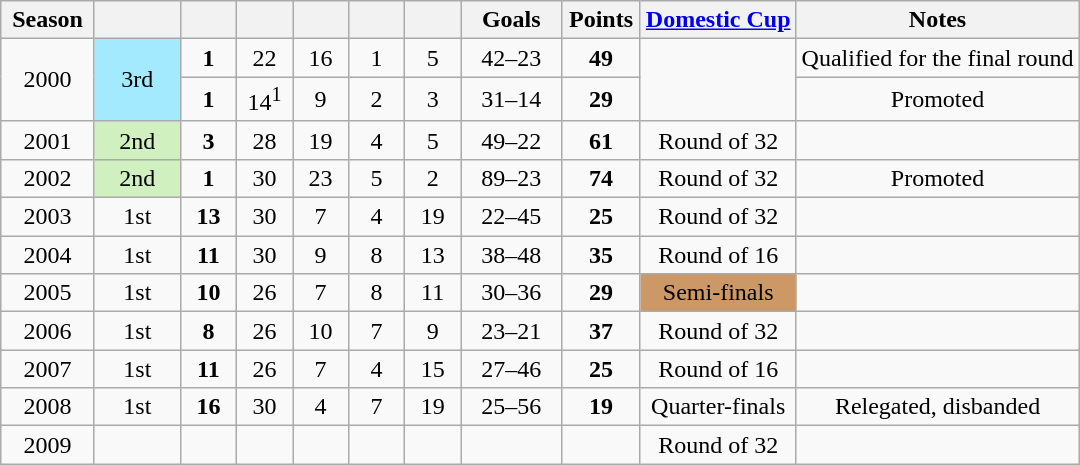<table class="wikitable" style="text-align: center;">
<tr>
<th width=55>Season</th>
<th width=50></th>
<th width=30></th>
<th width=30></th>
<th width=30></th>
<th width=30></th>
<th width=30></th>
<th width=60>Goals</th>
<th width=45>Points</th>
<th><a href='#'>Domestic Cup</a></th>
<th>Notes</th>
</tr>
<tr>
<td rowspan="2">2000</td>
<td rowspan="2" style="background:#A3E9FF">3rd</td>
<td><strong>1</strong></td>
<td>22</td>
<td>16</td>
<td>1</td>
<td>5</td>
<td>42–23</td>
<td><strong>49</strong></td>
<td rowspan="2"></td>
<td>Qualified for the final round</td>
</tr>
<tr>
<td><strong>1</strong></td>
<td>14<sup>1</sup></td>
<td>9</td>
<td>2</td>
<td>3</td>
<td>31–14</td>
<td><strong>29</strong></td>
<td>Promoted</td>
</tr>
<tr>
<td>2001</td>
<td style="background:#D0F0C0">2nd</td>
<td><strong>3</strong></td>
<td>28</td>
<td>19</td>
<td>4</td>
<td>5</td>
<td>49–22</td>
<td><strong>61</strong></td>
<td>Round of 32</td>
<td></td>
</tr>
<tr>
<td>2002</td>
<td style="background:#D0F0C0">2nd</td>
<td><strong>1</strong></td>
<td>30</td>
<td>23</td>
<td>5</td>
<td>2</td>
<td>89–23</td>
<td><strong>74</strong></td>
<td>Round of 32</td>
<td>Promoted</td>
</tr>
<tr>
<td>2003</td>
<td>1st</td>
<td><strong>13</strong></td>
<td>30</td>
<td>7</td>
<td>4</td>
<td>19</td>
<td>22–45</td>
<td><strong>25</strong></td>
<td>Round of 32</td>
<td></td>
</tr>
<tr>
<td>2004</td>
<td>1st</td>
<td><strong>11</strong></td>
<td>30</td>
<td>9</td>
<td>8</td>
<td>13</td>
<td>38–48</td>
<td><strong>35</strong></td>
<td>Round of 16</td>
<td></td>
</tr>
<tr>
<td>2005</td>
<td>1st</td>
<td><strong>10</strong></td>
<td>26</td>
<td>7</td>
<td>8</td>
<td>11</td>
<td>30–36</td>
<td><strong>29</strong></td>
<td style="background:#cc9966">Semi-finals</td>
<td></td>
</tr>
<tr>
<td>2006</td>
<td>1st</td>
<td><strong>8</strong></td>
<td>26</td>
<td>10</td>
<td>7</td>
<td>9</td>
<td>23–21</td>
<td><strong>37</strong></td>
<td>Round of 32</td>
<td></td>
</tr>
<tr>
<td>2007</td>
<td>1st</td>
<td><strong>11</strong></td>
<td>26</td>
<td>7</td>
<td>4</td>
<td>15</td>
<td>27–46</td>
<td><strong>25</strong></td>
<td>Round of 16</td>
<td></td>
</tr>
<tr>
<td>2008</td>
<td>1st</td>
<td><strong>16</strong></td>
<td>30</td>
<td>4</td>
<td>7</td>
<td>19</td>
<td>25–56</td>
<td><strong>19</strong></td>
<td>Quarter-finals</td>
<td>Relegated, disbanded</td>
</tr>
<tr>
<td>2009</td>
<td></td>
<td></td>
<td></td>
<td></td>
<td></td>
<td></td>
<td></td>
<td></td>
<td>Round of 32</td>
<td></td>
</tr>
</table>
